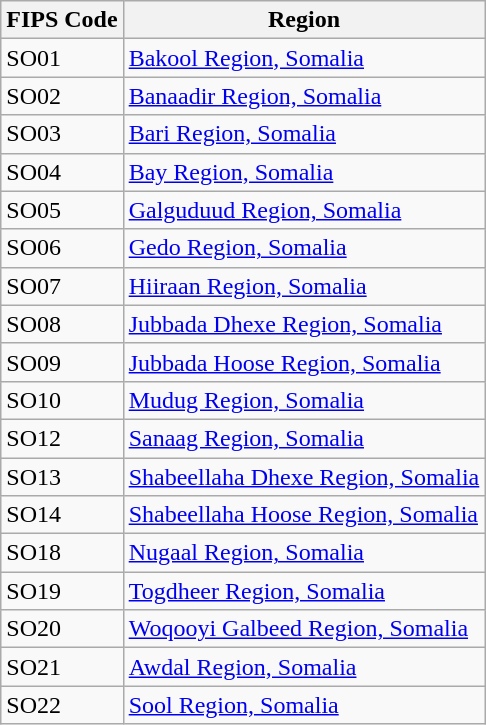<table class="wikitable">
<tr>
<th>FIPS Code</th>
<th>Region</th>
</tr>
<tr>
<td>SO01</td>
<td><a href='#'>Bakool Region, Somalia</a></td>
</tr>
<tr>
<td>SO02</td>
<td><a href='#'>Banaadir Region, Somalia</a></td>
</tr>
<tr>
<td>SO03</td>
<td><a href='#'>Bari Region, Somalia</a></td>
</tr>
<tr>
<td>SO04</td>
<td><a href='#'>Bay Region, Somalia</a></td>
</tr>
<tr>
<td>SO05</td>
<td><a href='#'>Galguduud Region, Somalia</a></td>
</tr>
<tr>
<td>SO06</td>
<td><a href='#'>Gedo Region, Somalia</a></td>
</tr>
<tr>
<td>SO07</td>
<td><a href='#'>Hiiraan Region, Somalia</a></td>
</tr>
<tr>
<td>SO08</td>
<td><a href='#'>Jubbada Dhexe Region, Somalia</a></td>
</tr>
<tr>
<td>SO09</td>
<td><a href='#'>Jubbada Hoose Region, Somalia</a></td>
</tr>
<tr>
<td>SO10</td>
<td><a href='#'>Mudug Region, Somalia</a></td>
</tr>
<tr>
<td>SO12</td>
<td><a href='#'>Sanaag Region, Somalia</a></td>
</tr>
<tr>
<td>SO13</td>
<td><a href='#'>Shabeellaha Dhexe Region, Somalia</a></td>
</tr>
<tr>
<td>SO14</td>
<td><a href='#'>Shabeellaha Hoose Region, Somalia</a></td>
</tr>
<tr>
<td>SO18</td>
<td><a href='#'>Nugaal Region, Somalia</a></td>
</tr>
<tr>
<td>SO19</td>
<td><a href='#'>Togdheer Region, Somalia</a></td>
</tr>
<tr>
<td>SO20</td>
<td><a href='#'>Woqooyi Galbeed Region, Somalia</a></td>
</tr>
<tr>
<td>SO21</td>
<td><a href='#'>Awdal Region, Somalia</a></td>
</tr>
<tr>
<td>SO22</td>
<td><a href='#'>Sool Region, Somalia</a></td>
</tr>
</table>
